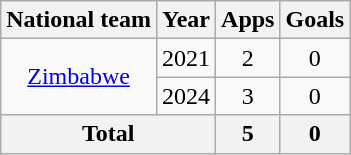<table class="wikitable" style="text-align:center">
<tr>
<th>National team</th>
<th>Year</th>
<th>Apps</th>
<th>Goals</th>
</tr>
<tr>
<td rowspan="2"><a href='#'>Zimbabwe</a></td>
<td>2021</td>
<td>2</td>
<td>0</td>
</tr>
<tr>
<td>2024</td>
<td>3</td>
<td>0</td>
</tr>
<tr>
<th colspan="2">Total</th>
<th>5</th>
<th>0</th>
</tr>
</table>
